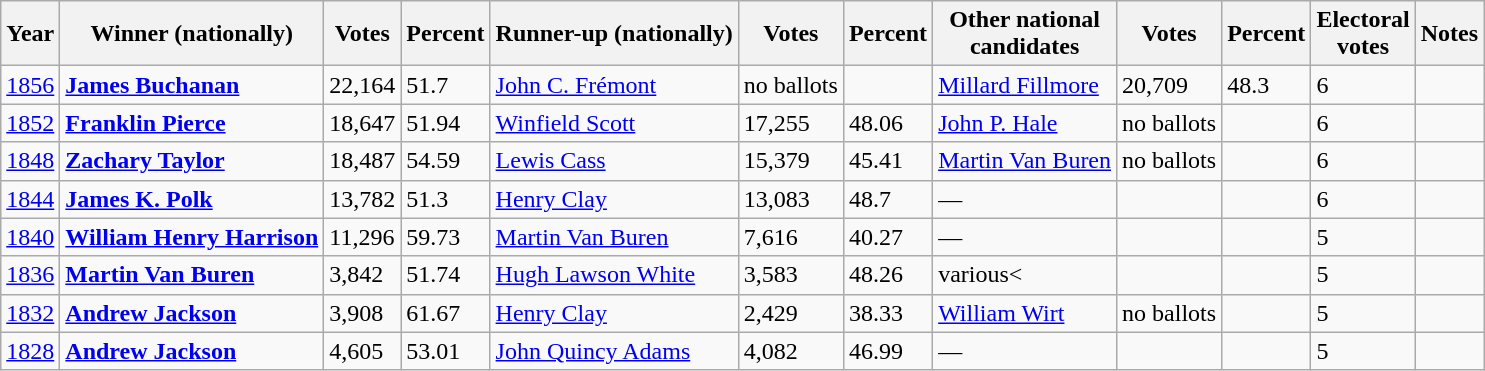<table class="wikitable sortable">
<tr>
<th data-sort-type="number">Year</th>
<th>Winner (nationally)</th>
<th data-sort-type="number">Votes</th>
<th data-sort-type="number">Percent</th>
<th>Runner-up (nationally)</th>
<th data-sort-type="number">Votes</th>
<th data-sort-type="number">Percent</th>
<th>Other national<br>candidates</th>
<th data-sort-type="number">Votes</th>
<th data-sort-type="number">Percent</th>
<th data-sort-type="number">Electoral<br>votes</th>
<th class="unsortable">Notes</th>
</tr>
<tr>
<td><a href='#'>1856</a></td>
<td><strong><a href='#'>James Buchanan</a></strong></td>
<td>22,164</td>
<td>51.7</td>
<td><a href='#'>John C. Frémont</a></td>
<td>no ballots</td>
<td></td>
<td><a href='#'>Millard Fillmore</a></td>
<td>20,709</td>
<td>48.3</td>
<td>6</td>
<td></td>
</tr>
<tr>
<td><a href='#'>1852</a></td>
<td><strong><a href='#'>Franklin Pierce</a></strong></td>
<td>18,647</td>
<td>51.94</td>
<td><a href='#'>Winfield Scott</a></td>
<td>17,255</td>
<td>48.06</td>
<td><a href='#'>John P. Hale</a></td>
<td>no ballots</td>
<td></td>
<td>6</td>
<td></td>
</tr>
<tr>
<td><a href='#'>1848</a></td>
<td><strong><a href='#'>Zachary Taylor</a></strong></td>
<td>18,487</td>
<td>54.59</td>
<td><a href='#'>Lewis Cass</a></td>
<td>15,379</td>
<td>45.41</td>
<td><a href='#'>Martin Van Buren</a></td>
<td>no ballots</td>
<td></td>
<td>6</td>
<td></td>
</tr>
<tr>
<td><a href='#'>1844</a></td>
<td><strong><a href='#'>James K. Polk</a></strong></td>
<td>13,782</td>
<td>51.3</td>
<td><a href='#'>Henry Clay</a></td>
<td>13,083</td>
<td>48.7</td>
<td>—</td>
<td></td>
<td></td>
<td>6</td>
<td></td>
</tr>
<tr>
<td><a href='#'>1840</a></td>
<td><strong><a href='#'>William Henry Harrison</a></strong></td>
<td>11,296</td>
<td>59.73</td>
<td><a href='#'>Martin Van Buren</a></td>
<td>7,616</td>
<td>40.27</td>
<td>—</td>
<td></td>
<td></td>
<td>5</td>
<td></td>
</tr>
<tr>
<td><a href='#'>1836</a></td>
<td><strong><a href='#'>Martin Van Buren</a></strong></td>
<td>3,842</td>
<td>51.74</td>
<td><a href='#'>Hugh Lawson White</a></td>
<td>3,583</td>
<td>48.26</td>
<td>various<</td>
<td></td>
<td></td>
<td>5</td>
<td></td>
</tr>
<tr>
<td><a href='#'>1832</a></td>
<td><strong><a href='#'>Andrew Jackson</a></strong></td>
<td>3,908</td>
<td>61.67</td>
<td><a href='#'>Henry Clay</a></td>
<td>2,429</td>
<td>38.33</td>
<td><a href='#'>William Wirt</a></td>
<td>no ballots</td>
<td></td>
<td>5</td>
<td></td>
</tr>
<tr>
<td><a href='#'>1828</a></td>
<td><strong><a href='#'>Andrew Jackson</a></strong></td>
<td>4,605</td>
<td>53.01</td>
<td><a href='#'>John Quincy Adams</a></td>
<td>4,082</td>
<td>46.99</td>
<td>—</td>
<td></td>
<td></td>
<td>5</td>
<td></td>
</tr>
</table>
